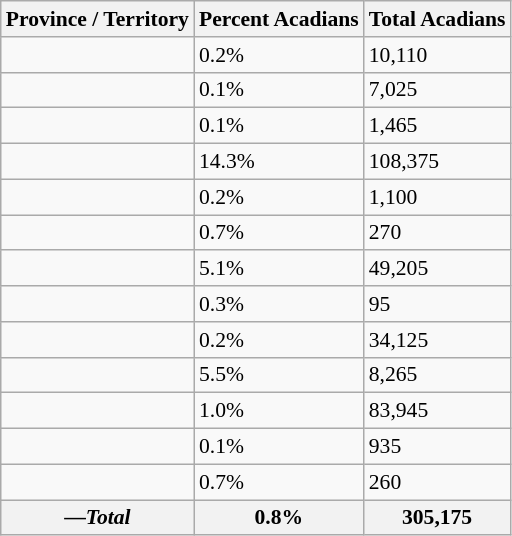<table class="wikitable sortable collapsible" style="font-size: 90%;">
<tr>
<th>Province / Territory</th>
<th>Percent Acadians</th>
<th>Total Acadians</th>
</tr>
<tr>
<td></td>
<td>0.2%</td>
<td>10,110</td>
</tr>
<tr>
<td></td>
<td>0.1%</td>
<td>7,025</td>
</tr>
<tr>
<td></td>
<td>0.1%</td>
<td>1,465</td>
</tr>
<tr>
<td></td>
<td>14.3%</td>
<td>108,375</td>
</tr>
<tr>
<td></td>
<td>0.2%</td>
<td>1,100</td>
</tr>
<tr>
<td></td>
<td>0.7%</td>
<td>270</td>
</tr>
<tr>
<td></td>
<td>5.1%</td>
<td>49,205</td>
</tr>
<tr>
<td></td>
<td>0.3%</td>
<td>95</td>
</tr>
<tr>
<td></td>
<td>0.2%</td>
<td>34,125</td>
</tr>
<tr>
<td></td>
<td>5.5%</td>
<td>8,265</td>
</tr>
<tr>
<td></td>
<td>1.0%</td>
<td>83,945</td>
</tr>
<tr>
<td></td>
<td>0.1%</td>
<td>935</td>
</tr>
<tr>
<td></td>
<td>0.7%</td>
<td>260</td>
</tr>
<tr>
<th><strong></strong>—<em>Total</em></th>
<th>0.8%</th>
<th>305,175</th>
</tr>
</table>
